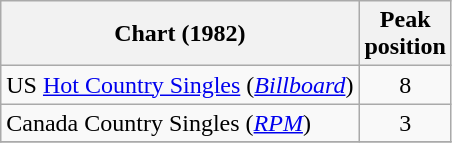<table class="wikitable sortable">
<tr>
<th>Chart (1982)</th>
<th>Peak<br>position</th>
</tr>
<tr>
<td>US <a href='#'>Hot Country Singles</a> (<em><a href='#'>Billboard</a></em>)</td>
<td align="center">8</td>
</tr>
<tr>
<td>Canada Country Singles (<em><a href='#'>RPM</a></em>)</td>
<td align="center">3</td>
</tr>
<tr>
</tr>
</table>
